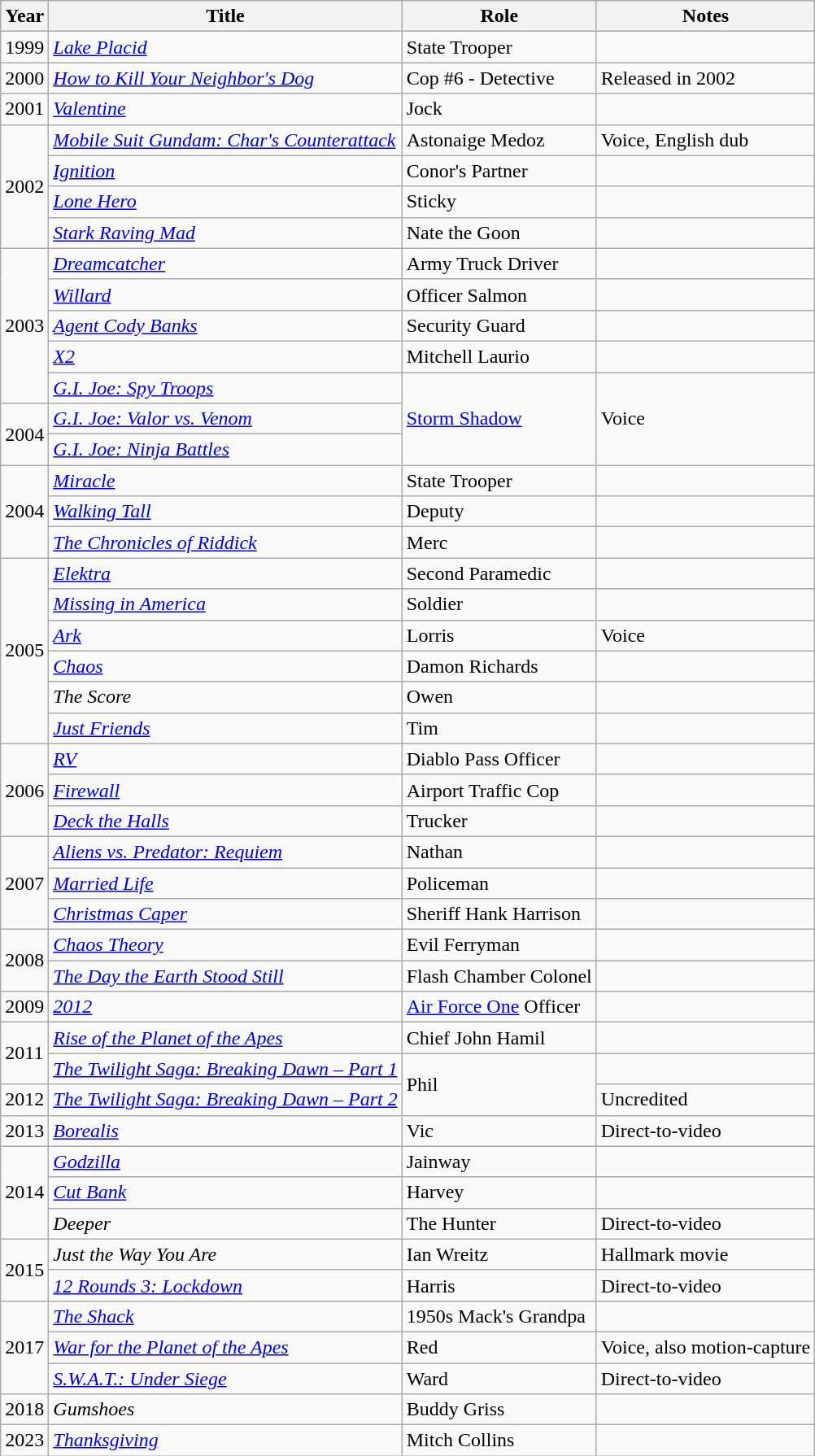<table class="wikitable sortable">
<tr>
<th>Year</th>
<th>Title</th>
<th>Role</th>
<th class="unsortable">Notes</th>
</tr>
<tr>
<td>1999</td>
<td><em><a href='#'>Lake Placid</a></em></td>
<td>State Trooper</td>
<td></td>
</tr>
<tr>
<td>2000</td>
<td><em><a href='#'>How to Kill Your Neighbor's Dog</a></em></td>
<td>Cop #6 - Detective</td>
<td>Released in 2002</td>
</tr>
<tr>
<td>2001</td>
<td><em><a href='#'>Valentine</a></em></td>
<td>Jock</td>
<td></td>
</tr>
<tr>
<td rowspan="4">2002</td>
<td><em><a href='#'>Mobile Suit Gundam: Char's Counterattack</a></em></td>
<td>Astonaige Medoz</td>
<td>Voice, English dub</td>
</tr>
<tr>
<td><em><a href='#'>Ignition</a></em></td>
<td>Conor's Partner</td>
<td></td>
</tr>
<tr>
<td><em><a href='#'>Lone Hero</a></em></td>
<td>Sticky</td>
<td></td>
</tr>
<tr>
<td><em><a href='#'>Stark Raving Mad</a></em></td>
<td>Nate the Goon</td>
<td></td>
</tr>
<tr>
<td rowspan="5">2003</td>
<td><em><a href='#'>Dreamcatcher</a></em></td>
<td>Army Truck Driver</td>
<td></td>
</tr>
<tr>
<td><em><a href='#'>Willard</a></em></td>
<td>Officer Salmon</td>
<td></td>
</tr>
<tr>
<td><em><a href='#'>Agent Cody Banks</a></em></td>
<td>Security Guard</td>
<td></td>
</tr>
<tr>
<td><em><a href='#'>X2</a></em></td>
<td>Mitchell Laurio</td>
<td></td>
</tr>
<tr>
<td><em><a href='#'>G.I. Joe: Spy Troops</a></em></td>
<td rowspan="3"><a href='#'>Storm Shadow</a></td>
<td rowspan="3">Voice</td>
</tr>
<tr>
<td rowspan="2">2004</td>
<td><em><a href='#'>G.I. Joe: Valor vs. Venom</a></em></td>
</tr>
<tr>
<td><em><a href='#'>G.I. Joe: Ninja Battles</a></em></td>
</tr>
<tr>
<td rowspan="3">2004</td>
<td><em><a href='#'>Miracle</a></em></td>
<td>State Trooper</td>
<td></td>
</tr>
<tr>
<td><em><a href='#'>Walking Tall</a></em></td>
<td>Deputy</td>
<td></td>
</tr>
<tr>
<td data-sort-value="Chronicles of Riddick, The"><em><a href='#'>The Chronicles of Riddick</a></em></td>
<td>Merc</td>
<td></td>
</tr>
<tr>
<td rowspan="6">2005</td>
<td><em><a href='#'>Elektra</a></em></td>
<td>Second Paramedic</td>
<td></td>
</tr>
<tr>
<td><em><a href='#'>Missing in America</a></em></td>
<td>Soldier</td>
<td></td>
</tr>
<tr>
<td><em><a href='#'>Ark</a></em></td>
<td>Lorris</td>
<td>Voice</td>
</tr>
<tr>
<td><em><a href='#'>Chaos</a></em></td>
<td>Damon Richards</td>
<td></td>
</tr>
<tr>
<td data-sort-value="Score, The"><em>The Score</em></td>
<td>Owen</td>
<td></td>
</tr>
<tr>
<td><em><a href='#'>Just Friends</a></em></td>
<td>Tim</td>
<td></td>
</tr>
<tr>
<td rowspan="3">2006</td>
<td><em><a href='#'>RV</a></em></td>
<td>Diablo Pass Officer</td>
<td></td>
</tr>
<tr>
<td><em><a href='#'>Firewall</a></em></td>
<td>Airport Traffic Cop</td>
<td></td>
</tr>
<tr>
<td><em><a href='#'>Deck the Halls</a></em></td>
<td>Trucker</td>
<td></td>
</tr>
<tr>
<td rowspan="3">2007</td>
<td><em><a href='#'>Aliens vs. Predator: Requiem</a></em></td>
<td>Nathan</td>
<td></td>
</tr>
<tr>
<td><em><a href='#'>Married Life</a></em></td>
<td>Policeman</td>
<td></td>
</tr>
<tr>
<td><em><a href='#'>Christmas Caper</a></em></td>
<td>Sheriff Hank Harrison</td>
<td></td>
</tr>
<tr>
<td rowspan="2">2008</td>
<td><em><a href='#'>Chaos Theory</a></em></td>
<td>Evil Ferryman</td>
<td></td>
</tr>
<tr>
<td data-sort-value="Day the Earth Stood Still, The"><em><a href='#'>The Day the Earth Stood Still</a></em></td>
<td>Flash Chamber Colonel</td>
<td></td>
</tr>
<tr>
<td>2009</td>
<td><em><a href='#'>2012</a></em></td>
<td><a href='#'>Air Force One</a> Officer</td>
<td></td>
</tr>
<tr>
<td rowspan="2">2011</td>
<td><em><a href='#'>Rise of the Planet of the Apes</a></em></td>
<td>Chief John Hamil</td>
<td></td>
</tr>
<tr>
<td data-sort-value="Twilight Saga: Breaking Dawn – Part 1, The"><em><a href='#'>The Twilight Saga: Breaking Dawn – Part 1</a></em></td>
<td rowspan="2">Phil</td>
<td></td>
</tr>
<tr>
<td>2012</td>
<td data-sort-value="Twilight Saga: Breaking Dawn – Part 2, The"><em><a href='#'>The Twilight Saga: Breaking Dawn – Part 2</a></em></td>
<td>Uncredited</td>
</tr>
<tr>
<td>2013</td>
<td><em><a href='#'>Borealis</a></em></td>
<td>Vic</td>
<td>Direct-to-video</td>
</tr>
<tr>
<td rowspan="3">2014</td>
<td><em><a href='#'>Godzilla</a></em></td>
<td>Jainway</td>
<td></td>
</tr>
<tr>
<td><em><a href='#'>Cut Bank</a></em></td>
<td>Harvey</td>
<td></td>
</tr>
<tr>
<td><em>Deeper</em></td>
<td>The Hunter</td>
<td>Direct-to-video</td>
</tr>
<tr>
<td rowspan="2">2015</td>
<td><em>Just the Way You Are</em></td>
<td>Ian Wreitz</td>
<td>Hallmark movie</td>
</tr>
<tr>
<td><em><a href='#'>12 Rounds 3: Lockdown</a></em></td>
<td>Harris</td>
<td>Direct-to-video</td>
</tr>
<tr>
<td rowspan="3">2017</td>
<td data-sort-value="Shack, The"><em><a href='#'>The Shack</a></em></td>
<td>1950s Mack's Grandpa</td>
<td></td>
</tr>
<tr>
<td><em><a href='#'>War for the Planet of the Apes</a></em></td>
<td>Red</td>
<td>Voice, also motion-capture</td>
</tr>
<tr>
<td><em><a href='#'>S.W.A.T.: Under Siege</a></em></td>
<td>Ward</td>
<td>Direct-to-video</td>
</tr>
<tr>
<td>2018</td>
<td><em>Gumshoes</em></td>
<td>Buddy Griss</td>
<td></td>
</tr>
<tr>
<td>2023</td>
<td><em><a href='#'>Thanksgiving</a></em></td>
<td>Mitch Collins</td>
<td></td>
</tr>
</table>
